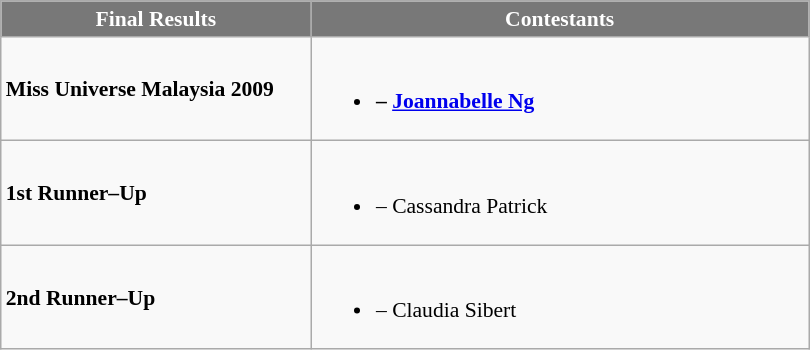<table class="wikitable sortable" style="font-size: 90%;">
<tr>
<th width="200" style="background-color:#787878;color:#FFFFFF;">Final Results</th>
<th width="325" style="background-color:#787878;color:#FFFFFF;">Contestants</th>
</tr>
<tr>
<td><strong>Miss Universe Malaysia 2009</strong></td>
<td><br><ul><li><strong></strong> <strong>–</strong> <strong><a href='#'>Joannabelle Ng</a></strong></li></ul></td>
</tr>
<tr>
<td><strong>1st Runner–Up</strong></td>
<td><br><ul><li><strong></strong> – Cassandra Patrick</li></ul></td>
</tr>
<tr>
<td><strong>2nd Runner–Up</strong></td>
<td><br><ul><li><strong></strong> – Claudia Sibert</li></ul></td>
</tr>
</table>
